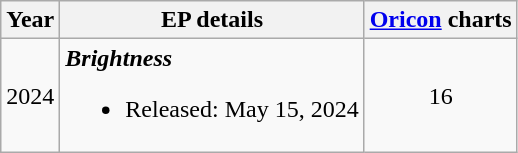<table class="wikitable">
<tr>
<th>Year</th>
<th>EP details</th>
<th><a href='#'>Oricon</a> charts</th>
</tr>
<tr>
<td>2024</td>
<td><strong><em>Brightness</em></strong><br><ul><li>Released: May 15, 2024</li></ul></td>
<td style="text-align:center;">16</td>
</tr>
</table>
